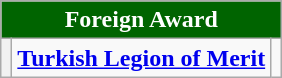<table class="wikitable">
<tr>
<th colspan="3" style="background:#006400; color:#fff; text-align:center;"><strong>Foreign Award</strong></th>
</tr>
<tr>
<th><strong></strong></th>
<td><a href='#'><strong>Turkish Legion of Merit</strong></a><strong></strong></td>
<td></td>
</tr>
</table>
